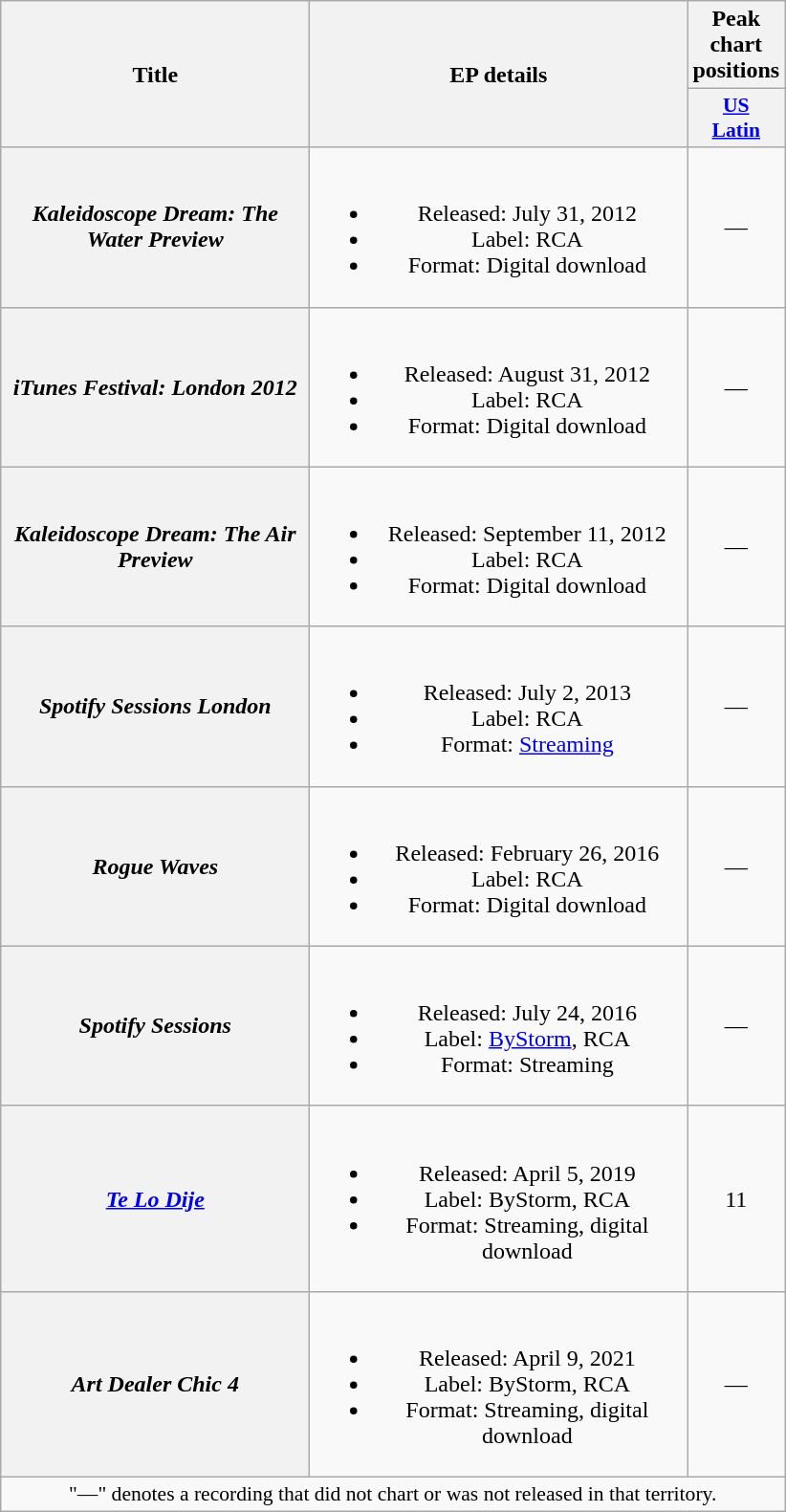<table class="wikitable plainrowheaders" style="text-align:center;">
<tr>
<th scope="col" rowspan="2" style="width:13em;">Title</th>
<th scope="col" rowspan="2" style="width:16em;">EP details</th>
<th scope="col" colspan="1">Peak chart positions</th>
</tr>
<tr>
<th style="width:3em;font-size:90%;"><a href='#'>US<br>Latin</a><br></th>
</tr>
<tr>
<th scope="row"><em>Kaleidoscope Dream: The Water Preview</em></th>
<td><br><ul><li>Released: July 31, 2012</li><li>Label: RCA</li><li>Format: Digital download</li></ul></td>
<td>—</td>
</tr>
<tr>
<th scope="row"><em>iTunes Festival: London 2012</em></th>
<td><br><ul><li>Released: August 31, 2012</li><li>Label: RCA</li><li>Format: Digital download</li></ul></td>
<td>—</td>
</tr>
<tr>
<th scope="row"><em>Kaleidoscope Dream: The Air Preview</em></th>
<td><br><ul><li>Released: September 11, 2012</li><li>Label: RCA</li><li>Format: Digital download</li></ul></td>
<td>—</td>
</tr>
<tr>
<th scope="row"><em>Spotify Sessions London</em></th>
<td><br><ul><li>Released: July 2, 2013</li><li>Label: RCA</li><li>Format: <a href='#'>Streaming</a></li></ul></td>
<td>—</td>
</tr>
<tr>
<th scope="row"><em>Rogue Waves</em></th>
<td><br><ul><li>Released: February 26, 2016</li><li>Label: RCA</li><li>Format: Digital download</li></ul></td>
<td>—</td>
</tr>
<tr>
<th scope="row"><em>Spotify Sessions</em></th>
<td><br><ul><li>Released: July 24, 2016</li><li>Label: <a href='#'>ByStorm</a>, RCA</li><li>Format: Streaming</li></ul></td>
<td>—</td>
</tr>
<tr>
<th scope="row"><em><a href='#'>Te Lo Dije</a></em></th>
<td><br><ul><li>Released: April 5, 2019</li><li>Label: ByStorm, RCA</li><li>Format: Streaming, digital download</li></ul></td>
<td>11</td>
</tr>
<tr>
<th scope="row"><em>Art Dealer Chic 4</em></th>
<td><br><ul><li>Released: April 9, 2021</li><li>Label: ByStorm, RCA</li><li>Format: Streaming, digital download</li></ul></td>
<td>—</td>
</tr>
<tr>
<td colspan="3" style="font-size:90%">"—" denotes a recording that did not chart or was not released in that territory.</td>
</tr>
</table>
